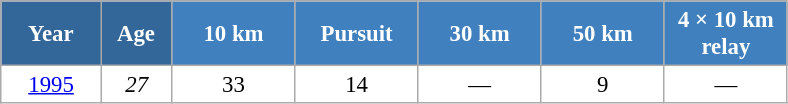<table class="wikitable" style="font-size:95%; text-align:center; border:grey solid 1px; border-collapse:collapse; background:#ffffff;">
<tr>
<th style="background-color:#369; color:white; width:60px;"> Year </th>
<th style="background-color:#369; color:white; width:40px;"> Age </th>
<th style="background-color:#4180be; color:white; width:75px;"> 10 km </th>
<th style="background-color:#4180be; color:white; width:75px;"> Pursuit </th>
<th style="background-color:#4180be; color:white; width:75px;"> 30 km </th>
<th style="background-color:#4180be; color:white; width:75px;"> 50 km </th>
<th style="background-color:#4180be; color:white; width:75px;"> 4 × 10 km <br> relay </th>
</tr>
<tr>
<td><a href='#'>1995</a></td>
<td><em>27</em></td>
<td>33</td>
<td>14</td>
<td>—</td>
<td>9</td>
<td>—</td>
</tr>
</table>
